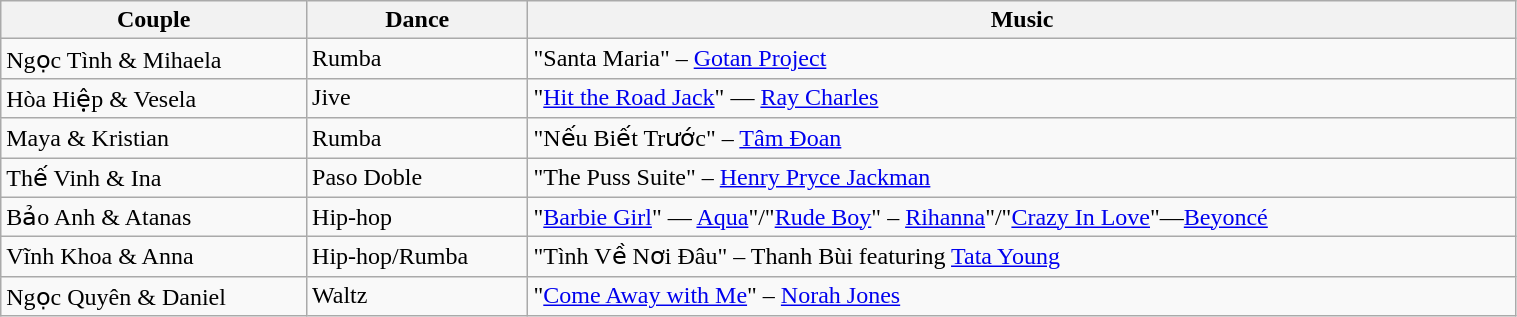<table class="wikitable" style="width:80%;">
<tr>
<th>Couple</th>
<th>Dance</th>
<th>Music</th>
</tr>
<tr>
<td>Ngọc Tình & Mihaela</td>
<td>Rumba</td>
<td>"Santa Maria" – <a href='#'>Gotan Project</a></td>
</tr>
<tr>
<td>Hòa Hiệp & Vesela</td>
<td>Jive</td>
<td>"<a href='#'>Hit the Road Jack</a>" — <a href='#'>Ray Charles</a></td>
</tr>
<tr>
<td>Maya & Kristian</td>
<td>Rumba</td>
<td>"Nếu Biết Trước" – <a href='#'>Tâm Đoan</a></td>
</tr>
<tr>
<td>Thế Vinh & Ina</td>
<td>Paso Doble</td>
<td>"The Puss Suite" – <a href='#'>Henry Pryce Jackman</a></td>
</tr>
<tr>
<td>Bảo Anh & Atanas</td>
<td>Hip-hop</td>
<td>"<a href='#'>Barbie Girl</a>" — <a href='#'>Aqua</a>"/"<a href='#'>Rude Boy</a>" – <a href='#'>Rihanna</a>"/"<a href='#'>Crazy In Love</a>"—<a href='#'>Beyoncé</a></td>
</tr>
<tr>
<td>Vĩnh Khoa & Anna</td>
<td>Hip-hop/Rumba</td>
<td>"Tình Về Nơi Đâu" – Thanh Bùi featuring <a href='#'>Tata Young</a></td>
</tr>
<tr>
<td>Ngọc Quyên & Daniel</td>
<td>Waltz</td>
<td>"<a href='#'>Come Away with Me</a>" – <a href='#'>Norah Jones</a></td>
</tr>
</table>
